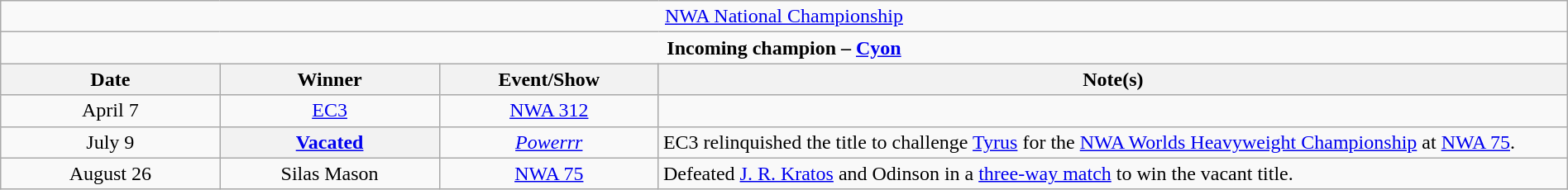<table class="wikitable" style="text-align:center; width:100%;">
<tr>
<td colspan="5" style="text-align: center;"><a href='#'>NWA National Championship</a></td>
</tr>
<tr>
<td colspan="5" style="text-align: center;"><strong>Incoming champion – <a href='#'>Cyon</a></strong></td>
</tr>
<tr>
<th width=14%>Date</th>
<th width=14%>Winner</th>
<th width=14%>Event/Show</th>
<th width=58%>Note(s)</th>
</tr>
<tr>
<td>April 7</td>
<td><a href='#'>EC3</a></td>
<td><a href='#'>NWA 312</a></td>
<td></td>
</tr>
<tr>
<td>July 9<br></td>
<th><a href='#'>Vacated</a></th>
<td><em><a href='#'>Powerrr</a></em></td>
<td align=left>EC3 relinquished the title to challenge <a href='#'>Tyrus</a> for the <a href='#'>NWA Worlds Heavyweight Championship</a> at <a href='#'>NWA 75</a>.</td>
</tr>
<tr>
<td>August 26</td>
<td>Silas Mason</td>
<td><a href='#'>NWA 75</a><br></td>
<td align=left>Defeated <a href='#'>J. R. Kratos</a> and Odinson in a <a href='#'>three-way match</a> to win the vacant title.</td>
</tr>
</table>
